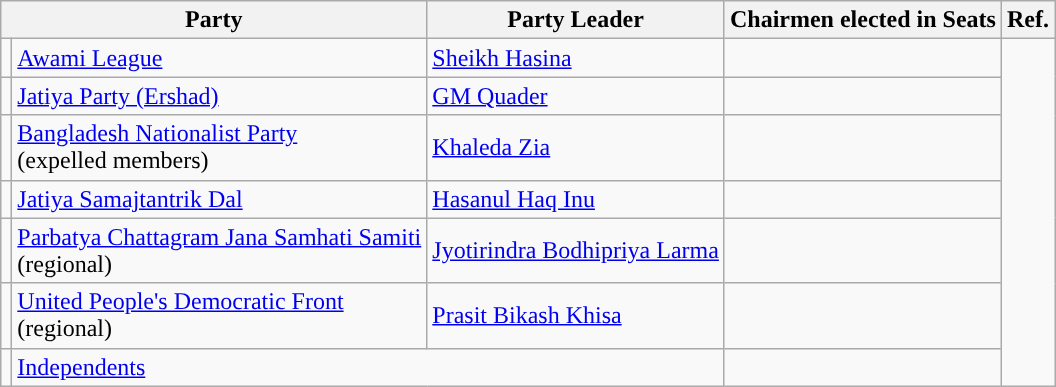<table class="wikitable">
<tr>
<th colspan="2">Party</th>
<th>Party Leader</th>
<th>Chairmen elected in Seats</th>
<th>Ref.</th>
</tr>
<tr>
<td></td>
<td><a href='#'>Awami League</a></td>
<td><a href='#'>Sheikh Hasina</a></td>
<td></td>
<td rowspan="7"></td>
</tr>
<tr>
<td></td>
<td><a href='#'>Jatiya Party (Ershad)</a></td>
<td><a href='#'>GM Quader</a></td>
<td></td>
</tr>
<tr>
<td></td>
<td><a href='#'>Bangladesh Nationalist Party</a><br>(expelled members)</td>
<td><a href='#'>Khaleda Zia</a></td>
<td></td>
</tr>
<tr>
<td></td>
<td><a href='#'>Jatiya Samajtantrik Dal</a></td>
<td><a href='#'>Hasanul Haq Inu</a></td>
<td></td>
</tr>
<tr>
<td></td>
<td><a href='#'>Parbatya Chattagram Jana Samhati Samiti</a><br>(regional)</td>
<td><a href='#'>Jyotirindra Bodhipriya Larma</a></td>
<td></td>
</tr>
<tr>
<td></td>
<td><a href='#'>United People's Democratic Front</a><br>(regional)</td>
<td><a href='#'>Prasit Bikash Khisa</a></td>
<td></td>
</tr>
<tr>
<td></td>
<td colspan="2"><a href='#'>Independents</a></td>
<td></td>
</tr>
</table>
